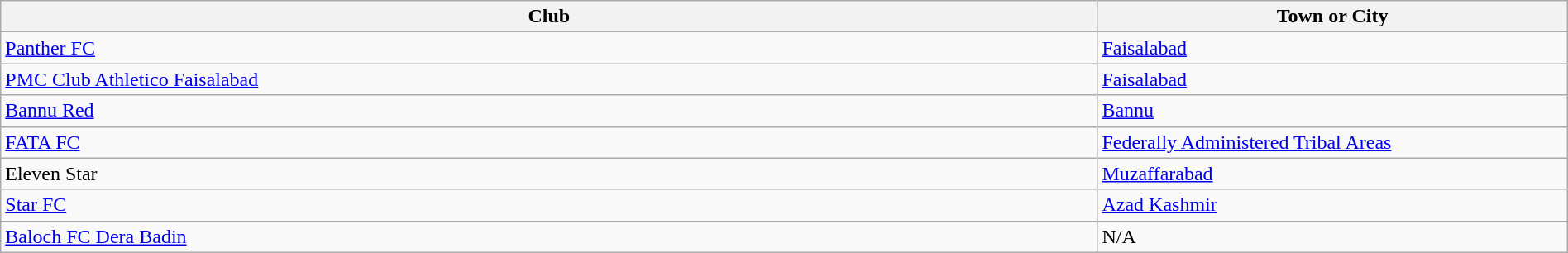<table class="wikitable sortable" width="100%">
<tr>
<th !width="25%">Club</th>
<th width="30%">Town or City</th>
</tr>
<tr>
<td><a href='#'>Panther FC</a></td>
<td><a href='#'>Faisalabad</a></td>
</tr>
<tr>
<td><a href='#'>PMC Club Athletico Faisalabad</a></td>
<td><a href='#'>Faisalabad</a></td>
</tr>
<tr>
<td><a href='#'>Bannu Red</a></td>
<td><a href='#'>Bannu</a></td>
</tr>
<tr>
<td><a href='#'>FATA FC</a></td>
<td><a href='#'>Federally Administered Tribal Areas</a></td>
</tr>
<tr>
<td>Eleven Star</td>
<td><a href='#'>Muzaffarabad</a></td>
</tr>
<tr>
<td><a href='#'>Star FC</a></td>
<td><a href='#'>Azad Kashmir</a></td>
</tr>
<tr>
<td><a href='#'>Baloch FC Dera Badin</a></td>
<td>N/A</td>
</tr>
</table>
